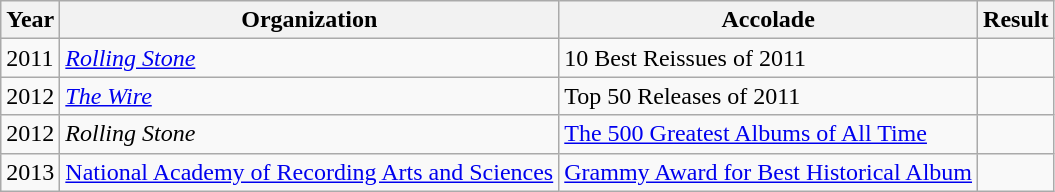<table class="wikitable">
<tr>
<th>Year</th>
<th>Organization</th>
<th>Accolade</th>
<th>Result</th>
</tr>
<tr>
<td>2011</td>
<td><em><a href='#'>Rolling Stone</a></em></td>
<td>10 Best Reissues of 2011</td>
<td></td>
</tr>
<tr>
<td>2012</td>
<td><em><a href='#'>The Wire</a></em></td>
<td>Top 50 Releases of 2011</td>
<td></td>
</tr>
<tr>
<td>2012</td>
<td><em>Rolling Stone</em></td>
<td><a href='#'>The 500 Greatest Albums of All Time</a></td>
<td></td>
</tr>
<tr>
<td>2013</td>
<td><a href='#'>National Academy of Recording Arts and Sciences</a></td>
<td><a href='#'>Grammy Award for Best Historical Album</a></td>
<td></td>
</tr>
</table>
